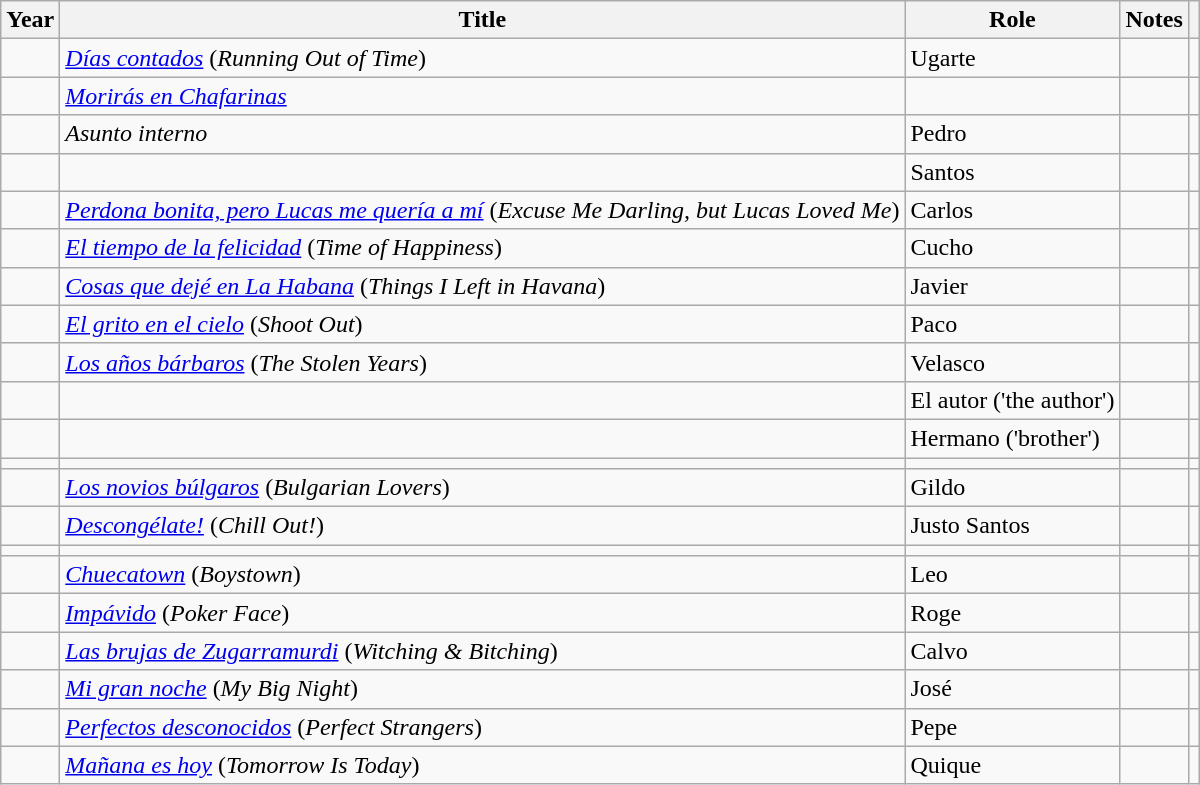<table class="wikitable sortable">
<tr>
<th>Year</th>
<th>Title</th>
<th>Role</th>
<th class = "unsortable">Notes</th>
<th class = "unsortable"></th>
</tr>
<tr>
<td></td>
<td><em><a href='#'>Días contados</a></em> (<em>Running Out of Time</em>)</td>
<td>Ugarte</td>
<td></td>
<td></td>
</tr>
<tr>
<td></td>
<td><em><a href='#'>Morirás en Chafarinas</a></em></td>
<td></td>
<td></td>
<td></td>
</tr>
<tr>
<td></td>
<td><em>Asunto interno</em></td>
<td>Pedro</td>
<td></td>
<td></td>
</tr>
<tr>
<td></td>
<td><em></em></td>
<td>Santos</td>
<td></td>
<td></td>
</tr>
<tr>
<td></td>
<td><em><a href='#'>Perdona bonita, pero Lucas me quería a mí</a></em> (<em>Excuse Me Darling, but Lucas Loved Me</em>)</td>
<td>Carlos</td>
<td></td>
<td></td>
</tr>
<tr>
<td></td>
<td><em><a href='#'>El tiempo de la felicidad</a></em> (<em>Time of Happiness</em>)</td>
<td>Cucho</td>
<td></td>
<td></td>
</tr>
<tr>
<td></td>
<td><em><a href='#'>Cosas que dejé en La Habana</a></em> (<em>Things I Left in Havana</em>)</td>
<td>Javier</td>
<td></td>
<td></td>
</tr>
<tr>
<td></td>
<td><em><a href='#'>El grito en el cielo</a></em> (<em>Shoot Out</em>)</td>
<td>Paco</td>
<td></td>
<td></td>
</tr>
<tr>
<td></td>
<td><em><a href='#'>Los años bárbaros</a></em> (<em>The Stolen Years</em>)</td>
<td>Velasco</td>
<td></td>
<td></td>
</tr>
<tr>
<td></td>
<td><em></em></td>
<td>El autor ('the author')</td>
<td></td>
<td></td>
</tr>
<tr>
<td></td>
<td><em></em></td>
<td>Hermano ('brother')</td>
<td></td>
<td></td>
</tr>
<tr>
<td></td>
<td><em></em></td>
<td></td>
<td></td>
<td></td>
</tr>
<tr>
<td></td>
<td><em><a href='#'>Los novios búlgaros</a></em> (<em>Bulgarian Lovers</em>)</td>
<td>Gildo</td>
<td></td>
<td></td>
</tr>
<tr>
<td></td>
<td><em><a href='#'>Descongélate!</a></em> (<em>Chill Out!</em>)</td>
<td>Justo Santos</td>
<td></td>
<td></td>
</tr>
<tr>
<td></td>
<td><em></em></td>
<td></td>
<td></td>
<td></td>
</tr>
<tr>
<td></td>
<td><em><a href='#'>Chuecatown</a></em> (<em>Boystown</em>)</td>
<td>Leo</td>
<td></td>
<td></td>
</tr>
<tr>
<td></td>
<td><em><a href='#'>Impávido</a></em> (<em>Poker Face</em>)</td>
<td>Roge</td>
<td></td>
<td></td>
</tr>
<tr>
<td></td>
<td><em><a href='#'>Las brujas de Zugarramurdi</a></em> (<em>Witching & Bitching</em>)</td>
<td>Calvo</td>
<td></td>
<td></td>
</tr>
<tr>
<td></td>
<td><em><a href='#'>Mi gran noche</a></em> (<em>My Big Night</em>)</td>
<td>José</td>
<td></td>
<td></td>
</tr>
<tr>
<td></td>
<td><em><a href='#'>Perfectos desconocidos</a></em> (<em>Perfect Strangers</em>)</td>
<td>Pepe</td>
<td></td>
<td></td>
</tr>
<tr>
<td></td>
<td><em><a href='#'>Mañana es hoy</a></em> (<em>Tomorrow Is Today</em>)</td>
<td>Quique</td>
<td></td>
<td></td>
</tr>
</table>
